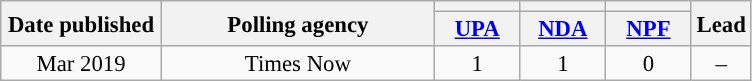<table class="wikitable sortable" style="text-align:center;font-size:95%;line-height:16px">
<tr>
<th rowspan="2" width="100px">Date published</th>
<th rowspan="2" width="175px">Polling agency</th>
<th style="background:"></th>
<th style="background:"></th>
<th style="background:"></th>
<th rowspan="2">Lead</th>
</tr>
<tr>
<th width="50px" class="unsortable"><a href='#'>UPA</a></th>
<th width="50px" class="unsortable"><a href='#'>NDA</a></th>
<th width="50px" class="unsortable"><a href='#'>NPF</a></th>
</tr>
<tr>
<td>Mar 2019</td>
<td>Times Now</td>
<td>1</td>
<td>1</td>
<td>0</td>
<td>–</td>
</tr>
</table>
